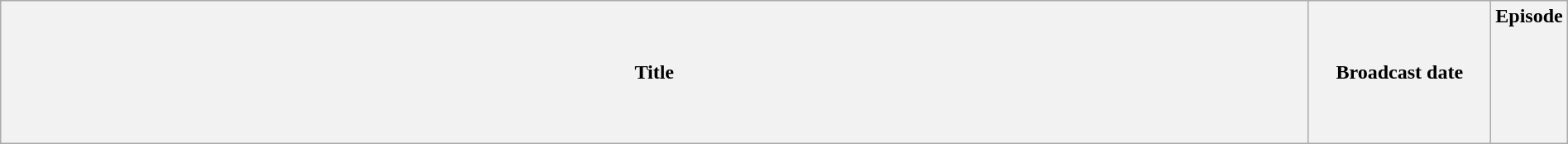<table class="wikitable plainrowheaders" style="width:100%; margin:auto;">
<tr>
<th>Title</th>
<th width="140">Broadcast date</th>
<th width="40">Episode<br><br><br><br><br><br></th>
</tr>
</table>
